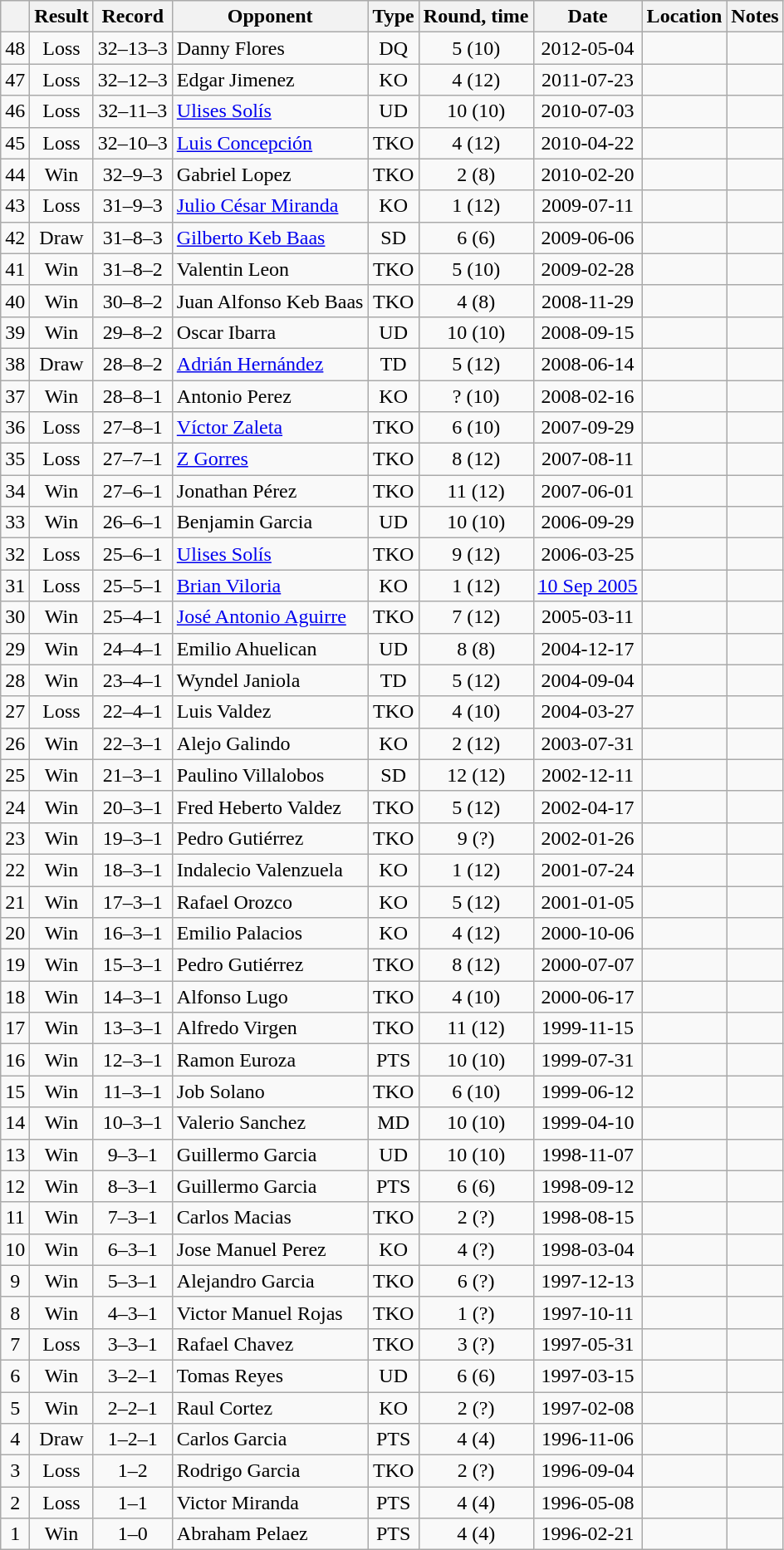<table class=wikitable style=text-align:center>
<tr>
<th></th>
<th>Result</th>
<th>Record</th>
<th>Opponent</th>
<th>Type</th>
<th>Round, time</th>
<th>Date</th>
<th>Location</th>
<th>Notes</th>
</tr>
<tr>
<td>48</td>
<td>Loss</td>
<td>32–13–3</td>
<td align=left>Danny Flores</td>
<td>DQ</td>
<td>5 (10)</td>
<td>2012-05-04</td>
<td align=left></td>
<td align=left></td>
</tr>
<tr>
<td>47</td>
<td>Loss</td>
<td>32–12–3</td>
<td align=left>Edgar Jimenez</td>
<td>KO</td>
<td>4 (12)</td>
<td>2011-07-23</td>
<td align=left></td>
<td align=left></td>
</tr>
<tr>
<td>46</td>
<td>Loss</td>
<td>32–11–3</td>
<td align=left><a href='#'>Ulises Solís</a></td>
<td>UD</td>
<td>10 (10)</td>
<td>2010-07-03</td>
<td align=left></td>
<td align=left></td>
</tr>
<tr>
<td>45</td>
<td>Loss</td>
<td>32–10–3</td>
<td align=left><a href='#'>Luis Concepción</a></td>
<td>TKO</td>
<td>4 (12)</td>
<td>2010-04-22</td>
<td align=left></td>
<td align=left></td>
</tr>
<tr>
<td>44</td>
<td>Win</td>
<td>32–9–3</td>
<td align=left>Gabriel Lopez</td>
<td>TKO</td>
<td>2 (8)</td>
<td>2010-02-20</td>
<td align=left></td>
<td align=left></td>
</tr>
<tr>
<td>43</td>
<td>Loss</td>
<td>31–9–3</td>
<td align=left><a href='#'>Julio César Miranda</a></td>
<td>KO</td>
<td>1 (12)</td>
<td>2009-07-11</td>
<td align=left></td>
<td align=left></td>
</tr>
<tr>
<td>42</td>
<td>Draw</td>
<td>31–8–3</td>
<td align=left><a href='#'>Gilberto Keb Baas</a></td>
<td>SD</td>
<td>6 (6)</td>
<td>2009-06-06</td>
<td align=left></td>
<td align=left></td>
</tr>
<tr>
<td>41</td>
<td>Win</td>
<td>31–8–2</td>
<td align=left>Valentin Leon</td>
<td>TKO</td>
<td>5 (10)</td>
<td>2009-02-28</td>
<td align=left></td>
<td align=left></td>
</tr>
<tr>
<td>40</td>
<td>Win</td>
<td>30–8–2</td>
<td align=left>Juan Alfonso Keb Baas</td>
<td>TKO</td>
<td>4 (8)</td>
<td>2008-11-29</td>
<td align=left></td>
<td align=left></td>
</tr>
<tr>
<td>39</td>
<td>Win</td>
<td>29–8–2</td>
<td align=left>Oscar Ibarra</td>
<td>UD</td>
<td>10 (10)</td>
<td>2008-09-15</td>
<td align=left></td>
<td align=left></td>
</tr>
<tr>
<td>38</td>
<td>Draw</td>
<td>28–8–2</td>
<td align=left><a href='#'>Adrián Hernández</a></td>
<td>TD</td>
<td>5 (12)</td>
<td>2008-06-14</td>
<td align=left></td>
<td align=left></td>
</tr>
<tr>
<td>37</td>
<td>Win</td>
<td>28–8–1</td>
<td align=left>Antonio Perez</td>
<td>KO</td>
<td>? (10)</td>
<td>2008-02-16</td>
<td align=left></td>
<td align=left></td>
</tr>
<tr>
<td>36</td>
<td>Loss</td>
<td>27–8–1</td>
<td align=left><a href='#'>Víctor Zaleta</a></td>
<td>TKO</td>
<td>6 (10)</td>
<td>2007-09-29</td>
<td align=left></td>
<td align=left></td>
</tr>
<tr>
<td>35</td>
<td>Loss</td>
<td>27–7–1</td>
<td align=left><a href='#'>Z Gorres</a></td>
<td>TKO</td>
<td>8 (12)</td>
<td>2007-08-11</td>
<td align=left></td>
<td align=left></td>
</tr>
<tr>
<td>34</td>
<td>Win</td>
<td>27–6–1</td>
<td align=left>Jonathan Pérez</td>
<td>TKO</td>
<td>11 (12)</td>
<td>2007-06-01</td>
<td align=left></td>
<td align=left></td>
</tr>
<tr>
<td>33</td>
<td>Win</td>
<td>26–6–1</td>
<td align=left>Benjamin Garcia</td>
<td>UD</td>
<td>10 (10)</td>
<td>2006-09-29</td>
<td align=left></td>
<td align=left></td>
</tr>
<tr>
<td>32</td>
<td>Loss</td>
<td>25–6–1</td>
<td align=left><a href='#'>Ulises Solís</a></td>
<td>TKO</td>
<td>9 (12)</td>
<td>2006-03-25</td>
<td align=left></td>
<td align=left></td>
</tr>
<tr>
<td>31</td>
<td>Loss</td>
<td>25–5–1</td>
<td align=left><a href='#'>Brian Viloria</a></td>
<td>KO</td>
<td>1 (12)</td>
<td><a href='#'>10 Sep 2005</a></td>
<td align=left></td>
<td align=left></td>
</tr>
<tr>
<td>30</td>
<td>Win</td>
<td>25–4–1</td>
<td align=left><a href='#'>José Antonio Aguirre</a></td>
<td>TKO</td>
<td>7 (12)</td>
<td>2005-03-11</td>
<td align=left></td>
<td align=left></td>
</tr>
<tr>
<td>29</td>
<td>Win</td>
<td>24–4–1</td>
<td align=left>Emilio Ahuelican</td>
<td>UD</td>
<td>8 (8)</td>
<td>2004-12-17</td>
<td align=left></td>
<td align=left></td>
</tr>
<tr>
<td>28</td>
<td>Win</td>
<td>23–4–1</td>
<td align=left>Wyndel Janiola</td>
<td>TD</td>
<td>5 (12)</td>
<td>2004-09-04</td>
<td align=left></td>
<td align=left></td>
</tr>
<tr>
<td>27</td>
<td>Loss</td>
<td>22–4–1</td>
<td align=left>Luis Valdez</td>
<td>TKO</td>
<td>4 (10)</td>
<td>2004-03-27</td>
<td align=left></td>
<td align=left></td>
</tr>
<tr>
<td>26</td>
<td>Win</td>
<td>22–3–1</td>
<td align=left>Alejo Galindo</td>
<td>KO</td>
<td>2 (12)</td>
<td>2003-07-31</td>
<td align=left></td>
<td align=left></td>
</tr>
<tr>
<td>25</td>
<td>Win</td>
<td>21–3–1</td>
<td align=left>Paulino Villalobos</td>
<td>SD</td>
<td>12 (12)</td>
<td>2002-12-11</td>
<td align=left></td>
<td align=left></td>
</tr>
<tr>
<td>24</td>
<td>Win</td>
<td>20–3–1</td>
<td align=left>Fred Heberto Valdez</td>
<td>TKO</td>
<td>5 (12)</td>
<td>2002-04-17</td>
<td align=left></td>
<td align=left></td>
</tr>
<tr>
<td>23</td>
<td>Win</td>
<td>19–3–1</td>
<td align=left>Pedro Gutiérrez</td>
<td>TKO</td>
<td>9 (?)</td>
<td>2002-01-26</td>
<td align=left></td>
<td align=left></td>
</tr>
<tr>
<td>22</td>
<td>Win</td>
<td>18–3–1</td>
<td align=left>Indalecio Valenzuela</td>
<td>KO</td>
<td>1 (12)</td>
<td>2001-07-24</td>
<td align=left></td>
<td align=left></td>
</tr>
<tr>
<td>21</td>
<td>Win</td>
<td>17–3–1</td>
<td align=left>Rafael Orozco</td>
<td>KO</td>
<td>5 (12)</td>
<td>2001-01-05</td>
<td align=left></td>
<td align=left></td>
</tr>
<tr>
<td>20</td>
<td>Win</td>
<td>16–3–1</td>
<td align=left>Emilio Palacios</td>
<td>KO</td>
<td>4 (12)</td>
<td>2000-10-06</td>
<td align=left></td>
<td align=left></td>
</tr>
<tr>
<td>19</td>
<td>Win</td>
<td>15–3–1</td>
<td align=left>Pedro Gutiérrez</td>
<td>TKO</td>
<td>8 (12)</td>
<td>2000-07-07</td>
<td align=left></td>
<td align=left></td>
</tr>
<tr>
<td>18</td>
<td>Win</td>
<td>14–3–1</td>
<td align=left>Alfonso Lugo</td>
<td>TKO</td>
<td>4 (10)</td>
<td>2000-06-17</td>
<td align=left></td>
<td align=left></td>
</tr>
<tr>
<td>17</td>
<td>Win</td>
<td>13–3–1</td>
<td align=left>Alfredo Virgen</td>
<td>TKO</td>
<td>11 (12)</td>
<td>1999-11-15</td>
<td align=left></td>
<td align=left></td>
</tr>
<tr>
<td>16</td>
<td>Win</td>
<td>12–3–1</td>
<td align=left>Ramon Euroza</td>
<td>PTS</td>
<td>10 (10)</td>
<td>1999-07-31</td>
<td align=left></td>
<td align=left></td>
</tr>
<tr>
<td>15</td>
<td>Win</td>
<td>11–3–1</td>
<td align=left>Job Solano</td>
<td>TKO</td>
<td>6 (10)</td>
<td>1999-06-12</td>
<td align=left></td>
<td align=left></td>
</tr>
<tr>
<td>14</td>
<td>Win</td>
<td>10–3–1</td>
<td align=left>Valerio Sanchez</td>
<td>MD</td>
<td>10 (10)</td>
<td>1999-04-10</td>
<td align=left></td>
<td align=left></td>
</tr>
<tr>
<td>13</td>
<td>Win</td>
<td>9–3–1</td>
<td align=left>Guillermo Garcia</td>
<td>UD</td>
<td>10 (10)</td>
<td>1998-11-07</td>
<td align=left></td>
<td align=left></td>
</tr>
<tr>
<td>12</td>
<td>Win</td>
<td>8–3–1</td>
<td align=left>Guillermo Garcia</td>
<td>PTS</td>
<td>6 (6)</td>
<td>1998-09-12</td>
<td align=left></td>
<td align=left></td>
</tr>
<tr>
<td>11</td>
<td>Win</td>
<td>7–3–1</td>
<td align=left>Carlos Macias</td>
<td>TKO</td>
<td>2 (?)</td>
<td>1998-08-15</td>
<td align=left></td>
<td align=left></td>
</tr>
<tr>
<td>10</td>
<td>Win</td>
<td>6–3–1</td>
<td align=left>Jose Manuel Perez</td>
<td>KO</td>
<td>4 (?)</td>
<td>1998-03-04</td>
<td align=left></td>
<td align=left></td>
</tr>
<tr>
<td>9</td>
<td>Win</td>
<td>5–3–1</td>
<td align=left>Alejandro Garcia</td>
<td>TKO</td>
<td>6 (?)</td>
<td>1997-12-13</td>
<td align=left></td>
<td align=left></td>
</tr>
<tr>
<td>8</td>
<td>Win</td>
<td>4–3–1</td>
<td align=left>Victor Manuel Rojas</td>
<td>TKO</td>
<td>1 (?)</td>
<td>1997-10-11</td>
<td align=left></td>
<td align=left></td>
</tr>
<tr>
<td>7</td>
<td>Loss</td>
<td>3–3–1</td>
<td align=left>Rafael Chavez</td>
<td>TKO</td>
<td>3 (?)</td>
<td>1997-05-31</td>
<td align=left></td>
<td align=left></td>
</tr>
<tr>
<td>6</td>
<td>Win</td>
<td>3–2–1</td>
<td align=left>Tomas Reyes</td>
<td>UD</td>
<td>6 (6)</td>
<td>1997-03-15</td>
<td align=left></td>
<td align=left></td>
</tr>
<tr>
<td>5</td>
<td>Win</td>
<td>2–2–1</td>
<td align=left>Raul Cortez</td>
<td>KO</td>
<td>2 (?)</td>
<td>1997-02-08</td>
<td align=left></td>
<td align=left></td>
</tr>
<tr>
<td>4</td>
<td>Draw</td>
<td>1–2–1</td>
<td align=left>Carlos Garcia</td>
<td>PTS</td>
<td>4 (4)</td>
<td>1996-11-06</td>
<td align=left></td>
<td align=left></td>
</tr>
<tr>
<td>3</td>
<td>Loss</td>
<td>1–2</td>
<td align=left>Rodrigo Garcia</td>
<td>TKO</td>
<td>2 (?)</td>
<td>1996-09-04</td>
<td align=left></td>
<td align=left></td>
</tr>
<tr>
<td>2</td>
<td>Loss</td>
<td>1–1</td>
<td align=left>Victor Miranda</td>
<td>PTS</td>
<td>4 (4)</td>
<td>1996-05-08</td>
<td align=left></td>
<td align=left></td>
</tr>
<tr>
<td>1</td>
<td>Win</td>
<td>1–0</td>
<td align=left>Abraham Pelaez</td>
<td>PTS</td>
<td>4 (4)</td>
<td>1996-02-21</td>
<td align=left></td>
<td align=left></td>
</tr>
</table>
